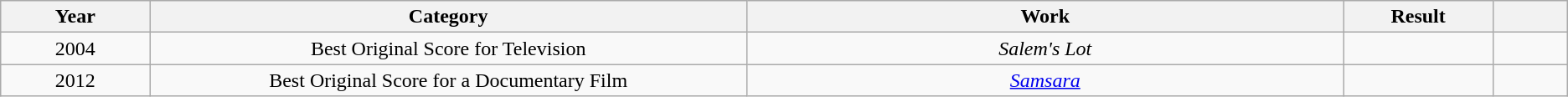<table class="wikitable">
<tr>
<th style="width:5%;">Year</th>
<th style="width:20%;">Category</th>
<th style="width:20%;">Work</th>
<th style="width:5%;">Result</th>
<th style="width:2.5%;"></th>
</tr>
<tr>
<td style="text-align:center;">2004</td>
<td style="text-align:center;">Best Original Score for Television</td>
<td style="text-align:center;"><em>Salem's Lot</em></td>
<td></td>
<td style="text-align:center;"></td>
</tr>
<tr>
<td style="text-align:center;">2012</td>
<td style="text-align:center;">Best Original Score for a Documentary Film</td>
<td style="text-align:center;"><em><a href='#'>Samsara</a></em></td>
<td></td>
<td style="text-align:center;"></td>
</tr>
</table>
